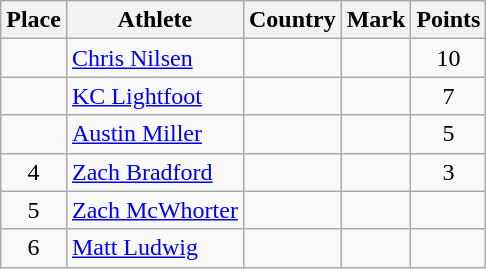<table class="wikitable">
<tr>
<th>Place</th>
<th>Athlete</th>
<th>Country</th>
<th>Mark</th>
<th>Points</th>
</tr>
<tr>
<td align=center></td>
<td><a href='#'>Chris Nilsen</a></td>
<td></td>
<td></td>
<td align=center>10</td>
</tr>
<tr>
<td align=center></td>
<td><a href='#'>KC Lightfoot</a></td>
<td></td>
<td></td>
<td align=center>7</td>
</tr>
<tr>
<td align=center></td>
<td><a href='#'>Austin Miller</a></td>
<td></td>
<td></td>
<td align=center>5</td>
</tr>
<tr>
<td align=center>4</td>
<td><a href='#'>Zach Bradford</a></td>
<td></td>
<td></td>
<td align=center>3</td>
</tr>
<tr>
<td align=center>5</td>
<td><a href='#'>Zach McWhorter</a></td>
<td></td>
<td></td>
<td align=center></td>
</tr>
<tr>
<td align=center>6</td>
<td><a href='#'>Matt Ludwig</a></td>
<td></td>
<td></td>
<td align=center></td>
</tr>
</table>
